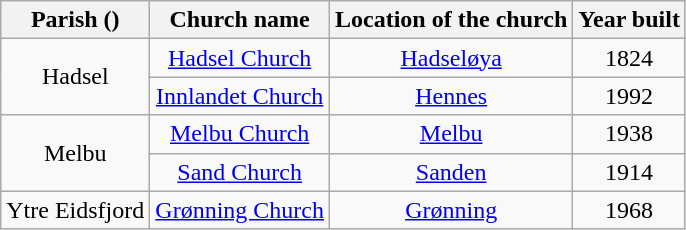<table class="wikitable" style="text-align:center">
<tr>
<th>Parish ()</th>
<th>Church name</th>
<th>Location of the church</th>
<th>Year built</th>
</tr>
<tr>
<td rowspan="2">Hadsel</td>
<td><a href='#'>Hadsel Church</a></td>
<td><a href='#'>Hadseløya</a></td>
<td>1824</td>
</tr>
<tr>
<td><a href='#'>Innlandet Church</a></td>
<td><a href='#'>Hennes</a></td>
<td>1992</td>
</tr>
<tr>
<td rowspan="2">Melbu</td>
<td><a href='#'>Melbu Church</a></td>
<td><a href='#'>Melbu</a></td>
<td>1938</td>
</tr>
<tr>
<td><a href='#'>Sand Church</a></td>
<td><a href='#'>Sanden</a></td>
<td>1914</td>
</tr>
<tr>
<td>Ytre Eidsfjord</td>
<td><a href='#'>Grønning Church</a></td>
<td><a href='#'>Grønning</a></td>
<td>1968</td>
</tr>
</table>
